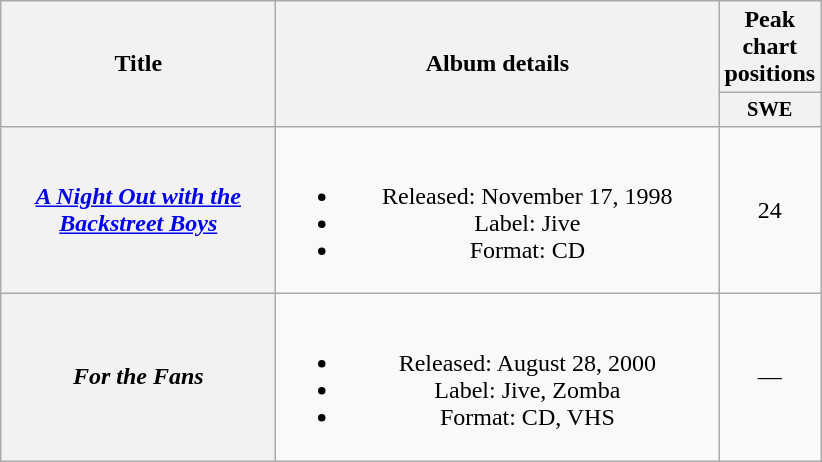<table class="wikitable plainrowheaders" style="text-align:center;" border="1">
<tr>
<th scope="col" rowspan="2" style="width:11em;">Title</th>
<th scope="col" rowspan="2" style="width:18em;">Album details</th>
<th scope="col" colspan="1">Peak chart positions</th>
</tr>
<tr>
<th scope="col" style="width:2.5em;font-size:85%;">SWE<br></th>
</tr>
<tr>
<th scope="row"><em><a href='#'>A Night Out with the Backstreet Boys</a></em></th>
<td><br><ul><li>Released: November 17, 1998</li><li>Label: Jive</li><li>Format: CD</li></ul></td>
<td>24</td>
</tr>
<tr>
<th scope="row"><em>For the Fans</em></th>
<td><br><ul><li>Released: August 28, 2000</li><li>Label: Jive, Zomba</li><li>Format: CD, VHS</li></ul></td>
<td>—</td>
</tr>
</table>
